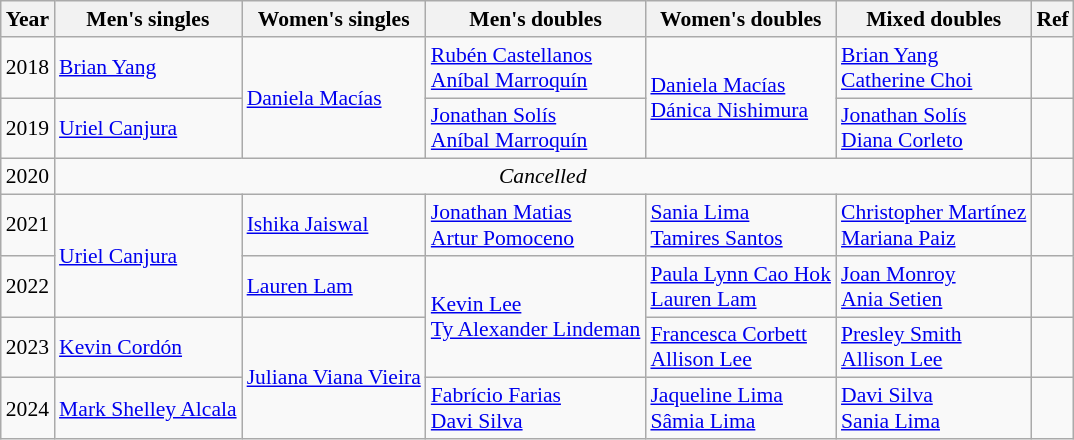<table class=wikitable style="font-size:90%">
<tr>
<th>Year</th>
<th>Men's singles</th>
<th>Women's singles</th>
<th>Men's doubles</th>
<th>Women's doubles</th>
<th>Mixed doubles</th>
<th>Ref</th>
</tr>
<tr>
<td>2018</td>
<td> <a href='#'>Brian Yang</a></td>
<td rowspan="2"> <a href='#'>Daniela Macías</a></td>
<td> <a href='#'>Rubén Castellanos</a> <br> <a href='#'>Aníbal Marroquín</a></td>
<td rowspan="2"> <a href='#'>Daniela Macías</a> <br> <a href='#'>Dánica Nishimura</a></td>
<td> <a href='#'>Brian Yang</a> <br> <a href='#'>Catherine Choi</a></td>
<td></td>
</tr>
<tr>
<td>2019</td>
<td> <a href='#'>Uriel Canjura</a></td>
<td> <a href='#'>Jonathan Solís</a><br> <a href='#'>Aníbal Marroquín</a></td>
<td> <a href='#'>Jonathan Solís</a><br> <a href='#'>Diana Corleto</a></td>
<td></td>
</tr>
<tr>
<td>2020</td>
<td colspan="5" align="center"><em>Cancelled</em></td>
<td></td>
</tr>
<tr>
<td>2021</td>
<td rowspan="2"> <a href='#'>Uriel Canjura</a></td>
<td> <a href='#'>Ishika Jaiswal</a></td>
<td> <a href='#'>Jonathan Matias</a><br> <a href='#'>Artur Pomoceno</a></td>
<td> <a href='#'>Sania Lima</a><br> <a href='#'>Tamires Santos</a></td>
<td> <a href='#'>Christopher Martínez</a><br> <a href='#'>Mariana Paiz</a></td>
<td></td>
</tr>
<tr>
<td>2022</td>
<td> <a href='#'>Lauren Lam</a></td>
<td rowspan="2"> <a href='#'>Kevin Lee</a><br> <a href='#'>Ty Alexander Lindeman</a></td>
<td> <a href='#'>Paula Lynn Cao Hok</a><br> <a href='#'>Lauren Lam</a></td>
<td> <a href='#'>Joan Monroy</a><br> <a href='#'>Ania Setien</a></td>
<td></td>
</tr>
<tr>
<td>2023</td>
<td> <a href='#'>Kevin Cordón</a></td>
<td rowspan="2"> <a href='#'>Juliana Viana Vieira</a></td>
<td> <a href='#'>Francesca Corbett</a><br> <a href='#'>Allison Lee</a></td>
<td> <a href='#'>Presley Smith</a><br> <a href='#'>Allison Lee</a></td>
<td></td>
</tr>
<tr>
<td>2024</td>
<td> <a href='#'>Mark Shelley Alcala</a></td>
<td> <a href='#'>Fabrício Farias</a><br> <a href='#'>Davi Silva</a></td>
<td> <a href='#'>Jaqueline Lima</a><br> <a href='#'>Sâmia Lima</a></td>
<td> <a href='#'>Davi Silva</a><br> <a href='#'>Sania Lima</a></td>
<td></td>
</tr>
</table>
